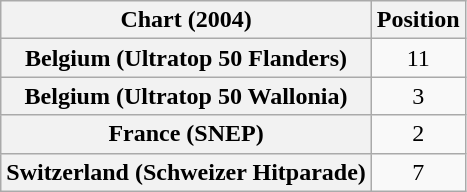<table class="wikitable sortable plainrowheaders" style="text-align:center">
<tr>
<th scope="col">Chart (2004)</th>
<th scope="col">Position</th>
</tr>
<tr>
<th scope="row">Belgium (Ultratop 50 Flanders)</th>
<td align="center">11</td>
</tr>
<tr>
<th scope="row">Belgium (Ultratop 50 Wallonia)</th>
<td align="center">3</td>
</tr>
<tr>
<th scope="row">France (SNEP)</th>
<td align="center">2</td>
</tr>
<tr>
<th scope="row">Switzerland (Schweizer Hitparade)</th>
<td align="center">7</td>
</tr>
</table>
